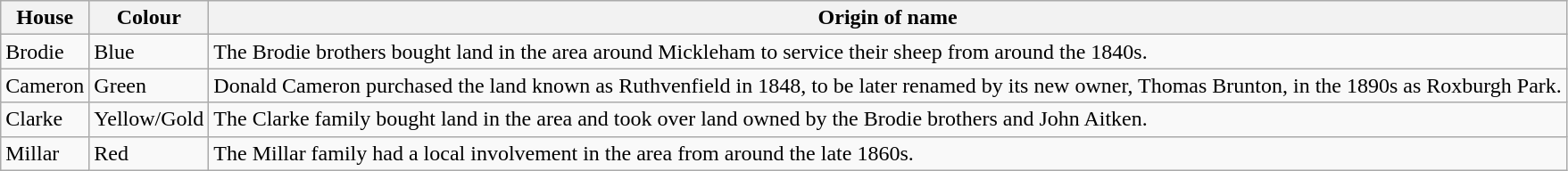<table class="wikitable">
<tr>
<th>House</th>
<th>Colour</th>
<th>Origin of name</th>
</tr>
<tr>
<td>Brodie</td>
<td>Blue</td>
<td>The Brodie brothers bought land in the area around Mickleham to service their sheep from around the 1840s.</td>
</tr>
<tr>
<td>Cameron</td>
<td>Green</td>
<td>Donald Cameron purchased the land known as Ruthvenfield in 1848, to be later renamed by its new owner, Thomas Brunton, in the 1890s as Roxburgh Park.</td>
</tr>
<tr>
<td>Clarke</td>
<td>Yellow/Gold</td>
<td>The Clarke family bought land in the area and took over land owned by the Brodie brothers and John Aitken.</td>
</tr>
<tr>
<td>Millar</td>
<td>Red</td>
<td>The Millar family had a local involvement in the area from around the late 1860s.</td>
</tr>
</table>
